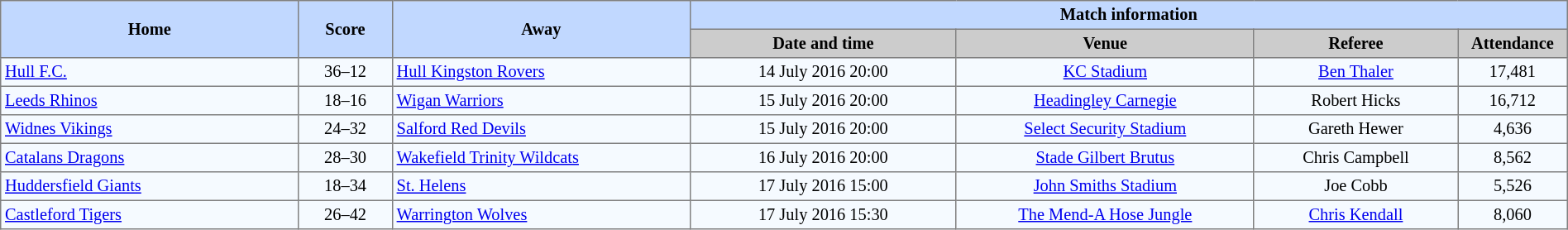<table border=1 style="border-collapse:collapse; font-size:85%; text-align:center;" cellpadding=3 cellspacing=0 width=100%>
<tr bgcolor=#C1D8FF>
<th rowspan=2 width=19%>Home</th>
<th rowspan=2 width=6%>Score</th>
<th rowspan=2 width=19%>Away</th>
<th colspan=6>Match information</th>
</tr>
<tr bgcolor=#CCCCCC>
<th width=17%>Date and time</th>
<th width=19%>Venue</th>
<th width=13%>Referee</th>
<th width=7%>Attendance</th>
</tr>
<tr bgcolor=#F5FAFF>
<td align=left> <a href='#'>Hull F.C.</a></td>
<td>36–12</td>
<td align=left> <a href='#'>Hull Kingston Rovers</a></td>
<td>14 July 2016 20:00</td>
<td><a href='#'>KC Stadium</a></td>
<td><a href='#'>Ben Thaler</a></td>
<td>17,481</td>
</tr>
<tr bgcolor=#F5FAFF>
<td align=left> <a href='#'>Leeds Rhinos</a></td>
<td>18–16</td>
<td align=left> <a href='#'>Wigan Warriors</a></td>
<td>15 July 2016 20:00</td>
<td><a href='#'>Headingley Carnegie</a></td>
<td>Robert Hicks</td>
<td>16,712</td>
</tr>
<tr bgcolor=#F5FAFF>
<td align=left> <a href='#'>Widnes Vikings</a></td>
<td>24–32</td>
<td align=left> <a href='#'>Salford Red Devils</a></td>
<td>15 July 2016 20:00</td>
<td><a href='#'>Select Security Stadium</a></td>
<td>Gareth Hewer</td>
<td>4,636</td>
</tr>
<tr bgcolor=#F5FAFF>
<td align=left> <a href='#'>Catalans Dragons</a></td>
<td>28–30</td>
<td align=left> <a href='#'>Wakefield Trinity Wildcats</a></td>
<td>16 July 2016 20:00</td>
<td><a href='#'>Stade Gilbert Brutus</a></td>
<td>Chris Campbell</td>
<td>8,562</td>
</tr>
<tr bgcolor=#F5FAFF>
<td align=left> <a href='#'>Huddersfield Giants</a></td>
<td>18–34</td>
<td align=left> <a href='#'>St. Helens</a></td>
<td>17 July 2016 15:00</td>
<td><a href='#'>John Smiths Stadium</a></td>
<td>Joe Cobb</td>
<td>5,526</td>
</tr>
<tr bgcolor=#F5FAFF>
<td align=left> <a href='#'>Castleford Tigers</a></td>
<td>26–42</td>
<td align=left> <a href='#'>Warrington Wolves</a></td>
<td>17 July 2016 15:30</td>
<td><a href='#'>The Mend-A Hose Jungle</a></td>
<td><a href='#'>Chris Kendall</a></td>
<td>8,060</td>
</tr>
</table>
